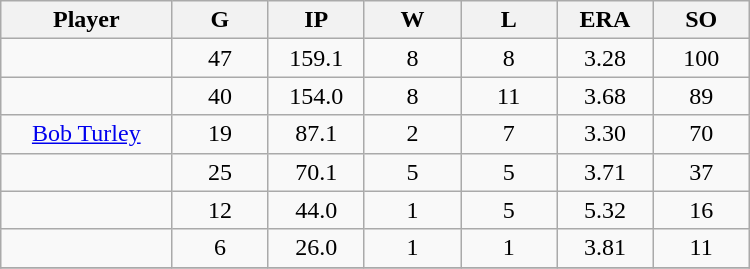<table class="wikitable sortable">
<tr>
<th bgcolor="#DDDDFF" width="16%">Player</th>
<th bgcolor="#DDDDFF" width="9%">G</th>
<th bgcolor="#DDDDFF" width="9%">IP</th>
<th bgcolor="#DDDDFF" width="9%">W</th>
<th bgcolor="#DDDDFF" width="9%">L</th>
<th bgcolor="#DDDDFF" width="9%">ERA</th>
<th bgcolor="#DDDDFF" width="9%">SO</th>
</tr>
<tr align="center">
<td></td>
<td>47</td>
<td>159.1</td>
<td>8</td>
<td>8</td>
<td>3.28</td>
<td>100</td>
</tr>
<tr align="center">
<td></td>
<td>40</td>
<td>154.0</td>
<td>8</td>
<td>11</td>
<td>3.68</td>
<td>89</td>
</tr>
<tr align="center">
<td><a href='#'>Bob Turley</a></td>
<td>19</td>
<td>87.1</td>
<td>2</td>
<td>7</td>
<td>3.30</td>
<td>70</td>
</tr>
<tr align=center>
<td></td>
<td>25</td>
<td>70.1</td>
<td>5</td>
<td>5</td>
<td>3.71</td>
<td>37</td>
</tr>
<tr align="center">
<td></td>
<td>12</td>
<td>44.0</td>
<td>1</td>
<td>5</td>
<td>5.32</td>
<td>16</td>
</tr>
<tr align="center">
<td></td>
<td>6</td>
<td>26.0</td>
<td>1</td>
<td>1</td>
<td>3.81</td>
<td>11</td>
</tr>
<tr align="center">
</tr>
</table>
